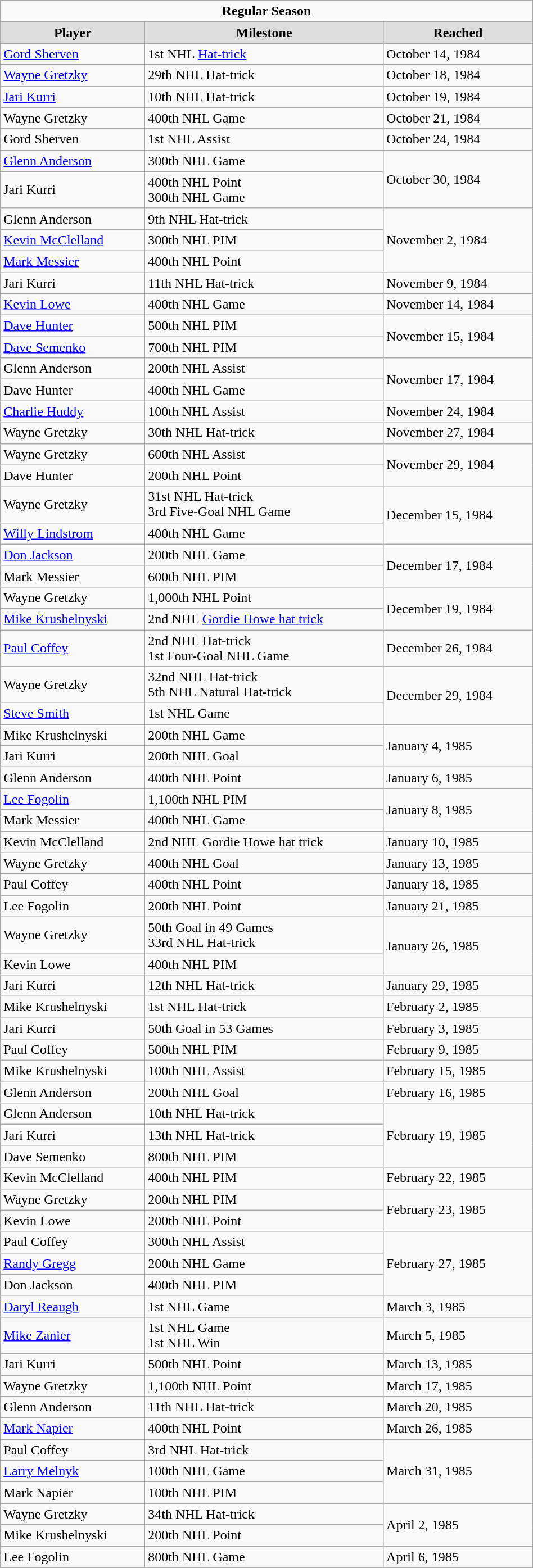<table class="wikitable" style="width:50%;">
<tr>
<td colspan="10" style="text-align:center;"><strong>Regular Season</strong></td>
</tr>
<tr style="text-align:center; background:#ddd;">
<td><strong>Player</strong></td>
<td><strong>Milestone</strong></td>
<td><strong>Reached</strong></td>
</tr>
<tr>
<td><a href='#'>Gord Sherven</a></td>
<td>1st NHL <a href='#'>Hat-trick</a></td>
<td>October 14, 1984</td>
</tr>
<tr>
<td><a href='#'>Wayne Gretzky</a></td>
<td>29th NHL Hat-trick</td>
<td>October 18, 1984</td>
</tr>
<tr>
<td><a href='#'>Jari Kurri</a></td>
<td>10th NHL Hat-trick</td>
<td>October 19, 1984</td>
</tr>
<tr>
<td>Wayne Gretzky</td>
<td>400th NHL Game</td>
<td>October 21, 1984</td>
</tr>
<tr>
<td>Gord Sherven</td>
<td>1st NHL Assist</td>
<td>October 24, 1984</td>
</tr>
<tr>
<td><a href='#'>Glenn Anderson</a></td>
<td>300th NHL Game</td>
<td rowspan="2">October 30, 1984</td>
</tr>
<tr>
<td>Jari Kurri</td>
<td>400th NHL Point<br>300th NHL Game</td>
</tr>
<tr>
<td>Glenn Anderson</td>
<td>9th NHL Hat-trick</td>
<td rowspan="3">November 2, 1984</td>
</tr>
<tr>
<td><a href='#'>Kevin McClelland</a></td>
<td>300th NHL PIM</td>
</tr>
<tr>
<td><a href='#'>Mark Messier</a></td>
<td>400th NHL Point</td>
</tr>
<tr>
<td>Jari Kurri</td>
<td>11th NHL Hat-trick</td>
<td>November 9, 1984</td>
</tr>
<tr>
<td><a href='#'>Kevin Lowe</a></td>
<td>400th NHL Game</td>
<td>November 14, 1984</td>
</tr>
<tr>
<td><a href='#'>Dave Hunter</a></td>
<td>500th NHL PIM</td>
<td rowspan="2">November 15, 1984</td>
</tr>
<tr>
<td><a href='#'>Dave Semenko</a></td>
<td>700th NHL PIM</td>
</tr>
<tr>
<td>Glenn Anderson</td>
<td>200th NHL Assist</td>
<td rowspan="2">November 17, 1984</td>
</tr>
<tr>
<td>Dave Hunter</td>
<td>400th NHL Game</td>
</tr>
<tr>
<td><a href='#'>Charlie Huddy</a></td>
<td>100th NHL Assist</td>
<td>November 24, 1984</td>
</tr>
<tr>
<td>Wayne Gretzky</td>
<td>30th NHL Hat-trick</td>
<td>November 27, 1984</td>
</tr>
<tr>
<td>Wayne Gretzky</td>
<td>600th NHL Assist</td>
<td rowspan="2">November 29, 1984</td>
</tr>
<tr>
<td>Dave Hunter</td>
<td>200th NHL Point</td>
</tr>
<tr>
<td>Wayne Gretzky</td>
<td>31st NHL Hat-trick<br>3rd Five-Goal NHL Game</td>
<td rowspan="2">December 15, 1984</td>
</tr>
<tr>
<td><a href='#'>Willy Lindstrom</a></td>
<td>400th NHL Game</td>
</tr>
<tr>
<td><a href='#'>Don Jackson</a></td>
<td>200th NHL Game</td>
<td rowspan="2">December 17, 1984</td>
</tr>
<tr>
<td>Mark Messier</td>
<td>600th NHL PIM</td>
</tr>
<tr>
<td>Wayne Gretzky</td>
<td>1,000th NHL Point</td>
<td rowspan="2">December 19, 1984</td>
</tr>
<tr>
<td><a href='#'>Mike Krushelnyski</a></td>
<td>2nd NHL <a href='#'>Gordie Howe hat trick</a></td>
</tr>
<tr>
<td><a href='#'>Paul Coffey</a></td>
<td>2nd NHL Hat-trick<br>1st Four-Goal NHL Game</td>
<td>December 26, 1984</td>
</tr>
<tr>
<td>Wayne Gretzky</td>
<td>32nd NHL Hat-trick<br>5th NHL Natural Hat-trick</td>
<td rowspan="2">December 29, 1984</td>
</tr>
<tr>
<td><a href='#'>Steve Smith</a></td>
<td>1st NHL Game</td>
</tr>
<tr>
<td>Mike Krushelnyski</td>
<td>200th NHL Game</td>
<td rowspan="2">January 4, 1985</td>
</tr>
<tr>
<td>Jari Kurri</td>
<td>200th NHL Goal</td>
</tr>
<tr>
<td>Glenn Anderson</td>
<td>400th NHL Point</td>
<td>January 6, 1985</td>
</tr>
<tr>
<td><a href='#'>Lee Fogolin</a></td>
<td>1,100th NHL PIM</td>
<td rowspan="2">January 8, 1985</td>
</tr>
<tr>
<td>Mark Messier</td>
<td>400th NHL Game</td>
</tr>
<tr>
<td>Kevin McClelland</td>
<td>2nd NHL Gordie Howe hat trick</td>
<td>January 10, 1985</td>
</tr>
<tr>
<td>Wayne Gretzky</td>
<td>400th NHL Goal</td>
<td>January 13, 1985</td>
</tr>
<tr>
<td>Paul Coffey</td>
<td>400th NHL Point</td>
<td>January 18, 1985</td>
</tr>
<tr>
<td>Lee Fogolin</td>
<td>200th NHL Point</td>
<td>January 21, 1985</td>
</tr>
<tr>
<td>Wayne Gretzky</td>
<td>50th Goal in 49 Games<br>33rd NHL Hat-trick</td>
<td rowspan="2">January 26, 1985</td>
</tr>
<tr>
<td>Kevin Lowe</td>
<td>400th NHL PIM</td>
</tr>
<tr>
<td>Jari Kurri</td>
<td>12th NHL Hat-trick</td>
<td>January 29, 1985</td>
</tr>
<tr>
<td>Mike Krushelnyski</td>
<td>1st NHL Hat-trick</td>
<td>February 2, 1985</td>
</tr>
<tr>
<td>Jari Kurri</td>
<td>50th Goal in 53 Games</td>
<td>February 3, 1985</td>
</tr>
<tr>
<td>Paul Coffey</td>
<td>500th NHL PIM</td>
<td>February 9, 1985</td>
</tr>
<tr>
<td>Mike Krushelnyski</td>
<td>100th NHL Assist</td>
<td>February 15, 1985</td>
</tr>
<tr>
<td>Glenn Anderson</td>
<td>200th NHL Goal</td>
<td>February 16, 1985</td>
</tr>
<tr>
<td>Glenn Anderson</td>
<td>10th NHL Hat-trick</td>
<td rowspan="3">February 19, 1985</td>
</tr>
<tr>
<td>Jari Kurri</td>
<td>13th NHL Hat-trick</td>
</tr>
<tr>
<td>Dave Semenko</td>
<td>800th NHL PIM</td>
</tr>
<tr>
<td>Kevin McClelland</td>
<td>400th NHL PIM</td>
<td>February 22, 1985</td>
</tr>
<tr>
<td>Wayne Gretzky</td>
<td>200th NHL PIM</td>
<td rowspan="2">February 23, 1985</td>
</tr>
<tr>
<td>Kevin Lowe</td>
<td>200th NHL Point</td>
</tr>
<tr>
<td>Paul Coffey</td>
<td>300th NHL Assist</td>
<td rowspan="3">February 27, 1985</td>
</tr>
<tr>
<td><a href='#'>Randy Gregg</a></td>
<td>200th NHL Game</td>
</tr>
<tr>
<td>Don Jackson</td>
<td>400th NHL PIM</td>
</tr>
<tr>
<td><a href='#'>Daryl Reaugh</a></td>
<td>1st NHL Game</td>
<td>March 3, 1985</td>
</tr>
<tr>
<td><a href='#'>Mike Zanier</a></td>
<td>1st NHL Game<br>1st NHL Win</td>
<td>March 5, 1985</td>
</tr>
<tr>
<td>Jari Kurri</td>
<td>500th NHL Point</td>
<td>March 13, 1985</td>
</tr>
<tr>
<td>Wayne Gretzky</td>
<td>1,100th NHL Point</td>
<td>March 17, 1985</td>
</tr>
<tr>
<td>Glenn Anderson</td>
<td>11th NHL Hat-trick</td>
<td>March 20, 1985</td>
</tr>
<tr>
<td><a href='#'>Mark Napier</a></td>
<td>400th NHL Point</td>
<td>March 26, 1985</td>
</tr>
<tr>
<td>Paul Coffey</td>
<td>3rd NHL Hat-trick</td>
<td rowspan="3">March 31, 1985</td>
</tr>
<tr>
<td><a href='#'>Larry Melnyk</a></td>
<td>100th NHL Game</td>
</tr>
<tr>
<td>Mark Napier</td>
<td>100th NHL PIM</td>
</tr>
<tr>
<td>Wayne Gretzky</td>
<td>34th NHL Hat-trick</td>
<td rowspan="2">April 2, 1985</td>
</tr>
<tr>
<td>Mike Krushelnyski</td>
<td>200th NHL Point</td>
</tr>
<tr>
<td>Lee Fogolin</td>
<td>800th NHL Game</td>
<td>April 6, 1985</td>
</tr>
</table>
